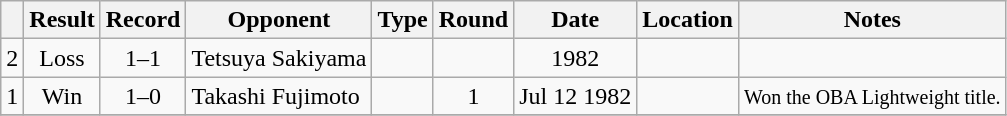<table class="wikitable" style="text-align:center">
<tr>
<th></th>
<th>Result</th>
<th>Record</th>
<th>Opponent</th>
<th>Type</th>
<th>Round</th>
<th>Date</th>
<th>Location</th>
<th>Notes</th>
</tr>
<tr>
<td>2</td>
<td>Loss</td>
<td>1–1</td>
<td style="text-align:left;"> Tetsuya Sakiyama</td>
<td></td>
<td></td>
<td>1982</td>
<td style="text-align:left;"> </td>
</tr>
<tr>
<td>1</td>
<td>Win</td>
<td>1–0</td>
<td style="text-align:left;"> Takashi Fujimoto</td>
<td></td>
<td>1</td>
<td>Jul 12 1982</td>
<td style="text-align:left;"> </td>
<td><small>Won the OBA Lightweight title.</small></td>
</tr>
<tr>
</tr>
</table>
